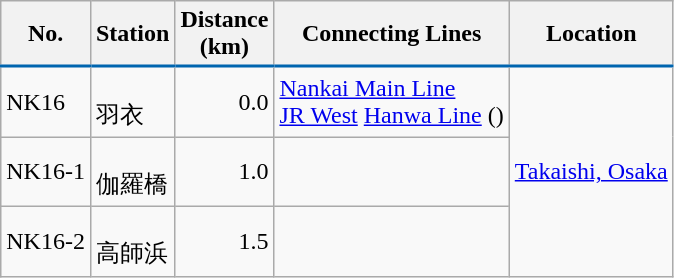<table class="wikitable" rules="all">
<tr>
<th style="border-bottom:solid 2px #0065af;">No.</th>
<th style="border-bottom:solid 2px #0065af;">Station</th>
<th style="border-bottom:solid 2px #0065af;">Distance<br>(km)</th>
<th style="border-bottom:solid 2px #0065af;">Connecting Lines</th>
<th style="border-bottom:solid 2px #0065af;">Location</th>
</tr>
<tr>
<td>NK16</td>
<td><br>羽衣</td>
<td style="text-align:right;">0.0</td>
<td> <a href='#'>Nankai Main Line</a><br><a href='#'>JR West</a> <a href='#'>Hanwa Line</a> ()</td>
<td rowspan="3" style="text-align:center;"><a href='#'>Takaishi, Osaka</a></td>
</tr>
<tr>
<td>NK16-1</td>
<td><br>伽羅橋</td>
<td style="text-align:right;">1.0</td>
<td> </td>
</tr>
<tr>
<td>NK16-2</td>
<td><br>高師浜</td>
<td style="text-align:right;">1.5</td>
<td> </td>
</tr>
</table>
